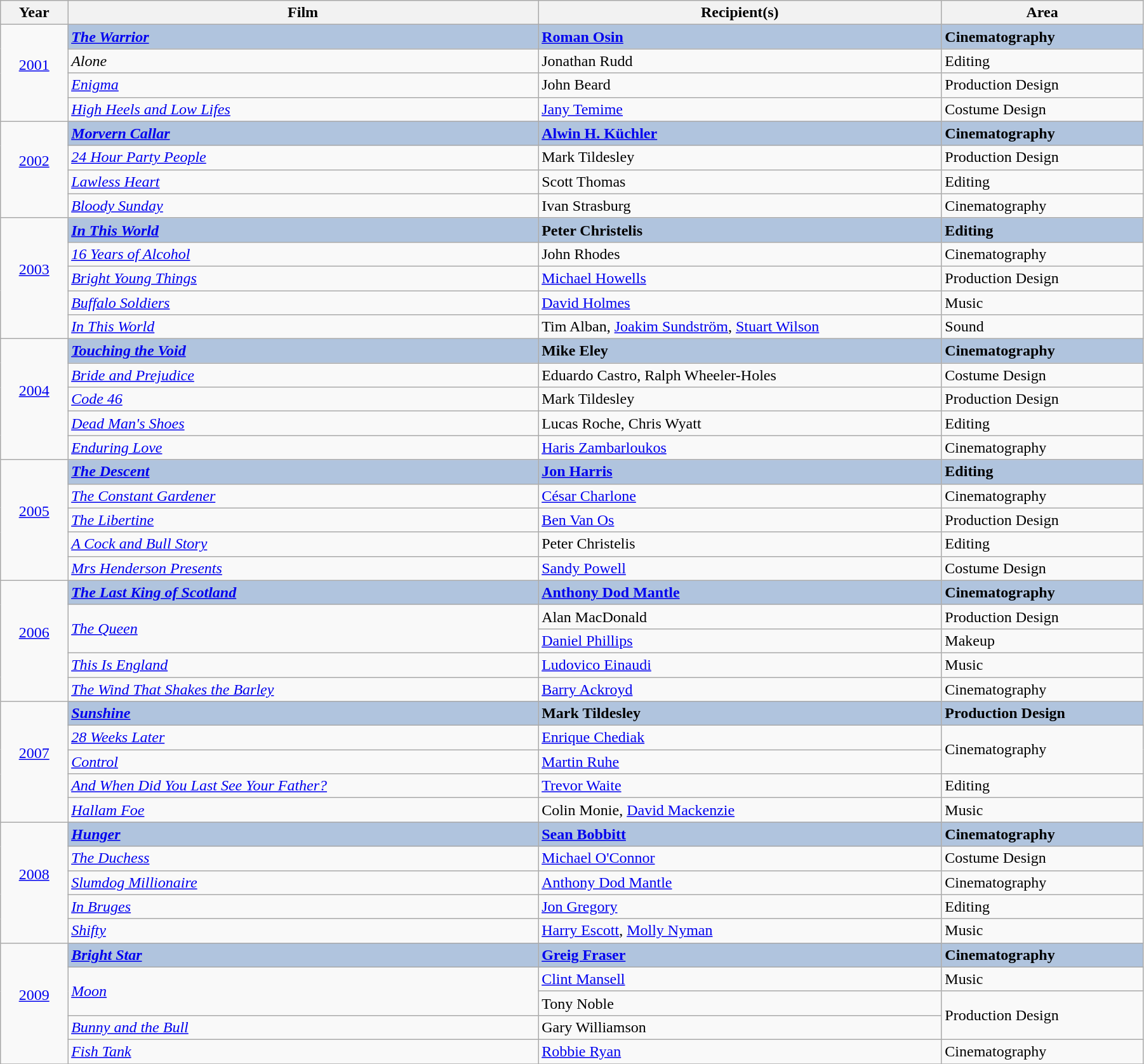<table class="wikitable" width="95%" cellpadding="5">
<tr>
<th width="5%">Year</th>
<th width="35%">Film</th>
<th width="30%">Recipient(s)</th>
<th width="15%">Area</th>
</tr>
<tr>
<td rowspan="4" style="text-align:center;"><a href='#'>2001</a><br><br></td>
<td style="background:#B0C4DE;"><strong><em><a href='#'>The Warrior</a></em></strong></td>
<td style="background:#B0C4DE;"><strong><a href='#'>Roman Osin</a></strong></td>
<td style="background:#B0C4DE;"><strong>Cinematography</strong></td>
</tr>
<tr>
<td><em>Alone</em></td>
<td>Jonathan Rudd</td>
<td>Editing</td>
</tr>
<tr>
<td><em><a href='#'>Enigma</a></em></td>
<td>John Beard</td>
<td>Production Design</td>
</tr>
<tr>
<td><em><a href='#'>High Heels and Low Lifes</a></em></td>
<td><a href='#'>Jany Temime</a></td>
<td>Costume Design</td>
</tr>
<tr>
<td rowspan="4" style="text-align:center;"><a href='#'>2002</a><br><br></td>
<td style="background:#B0C4DE;"><strong><em><a href='#'>Morvern Callar</a></em></strong></td>
<td style="background:#B0C4DE;"><strong><a href='#'>Alwin H. Küchler</a></strong></td>
<td style="background:#B0C4DE;"><strong>Cinematography</strong></td>
</tr>
<tr>
<td><em><a href='#'>24 Hour Party People</a></em></td>
<td>Mark Tildesley</td>
<td>Production Design</td>
</tr>
<tr>
<td><em><a href='#'>Lawless Heart</a></em></td>
<td>Scott Thomas</td>
<td>Editing</td>
</tr>
<tr>
<td><em><a href='#'>Bloody Sunday</a></em></td>
<td>Ivan Strasburg</td>
<td>Cinematography</td>
</tr>
<tr>
<td rowspan="5" style="text-align:center;"><a href='#'>2003</a><br><br></td>
<td style="background:#B0C4DE;"><strong><em><a href='#'>In This World</a></em></strong></td>
<td style="background:#B0C4DE;"><strong>Peter Christelis</strong></td>
<td style="background:#B0C4DE;"><strong>Editing</strong></td>
</tr>
<tr>
<td><em><a href='#'>16 Years of Alcohol</a></em></td>
<td>John Rhodes</td>
<td>Cinematography</td>
</tr>
<tr>
<td><em><a href='#'>Bright Young Things</a></em></td>
<td><a href='#'>Michael Howells</a></td>
<td>Production Design</td>
</tr>
<tr>
<td><em><a href='#'>Buffalo Soldiers</a></em></td>
<td><a href='#'>David Holmes</a></td>
<td>Music</td>
</tr>
<tr>
<td><em><a href='#'>In This World</a></em></td>
<td>Tim Alban, <a href='#'>Joakim Sundström</a>, <a href='#'>Stuart Wilson</a></td>
<td>Sound</td>
</tr>
<tr>
<td rowspan="5" style="text-align:center;"><a href='#'>2004</a><br><br></td>
<td style="background:#B0C4DE;"><strong><em><a href='#'>Touching the Void</a></em></strong></td>
<td style="background:#B0C4DE;"><strong>Mike Eley</strong></td>
<td style="background:#B0C4DE;"><strong>Cinematography</strong></td>
</tr>
<tr>
<td><em><a href='#'>Bride and Prejudice</a></em></td>
<td>Eduardo Castro, Ralph Wheeler-Holes</td>
<td>Costume Design</td>
</tr>
<tr>
<td><em><a href='#'>Code 46</a></em></td>
<td>Mark Tildesley</td>
<td>Production Design</td>
</tr>
<tr>
<td><em><a href='#'>Dead Man's Shoes</a></em></td>
<td>Lucas Roche, Chris Wyatt</td>
<td>Editing</td>
</tr>
<tr>
<td><em><a href='#'>Enduring Love</a></em></td>
<td><a href='#'>Haris Zambarloukos</a></td>
<td>Cinematography</td>
</tr>
<tr>
<td rowspan="5" style="text-align:center;"><a href='#'>2005</a><br><br></td>
<td style="background:#B0C4DE;"><strong><em><a href='#'>The Descent</a></em></strong></td>
<td style="background:#B0C4DE;"><strong><a href='#'>Jon Harris</a></strong></td>
<td style="background:#B0C4DE;"><strong>Editing</strong></td>
</tr>
<tr>
<td><em><a href='#'>The Constant Gardener</a></em></td>
<td><a href='#'>César Charlone</a></td>
<td>Cinematography</td>
</tr>
<tr>
<td><em><a href='#'>The Libertine</a></em></td>
<td><a href='#'>Ben Van Os</a></td>
<td>Production Design</td>
</tr>
<tr>
<td><em><a href='#'>A Cock and Bull Story</a></em></td>
<td>Peter Christelis</td>
<td>Editing</td>
</tr>
<tr>
<td><em><a href='#'>Mrs Henderson Presents</a></em></td>
<td><a href='#'>Sandy Powell</a></td>
<td>Costume Design</td>
</tr>
<tr>
<td rowspan="5" style="text-align:center;"><a href='#'>2006</a><br><br></td>
<td style="background:#B0C4DE;"><strong><em><a href='#'>The Last King of Scotland</a></em></strong></td>
<td style="background:#B0C4DE;"><strong><a href='#'>Anthony Dod Mantle</a></strong></td>
<td style="background:#B0C4DE;"><strong>Cinematography</strong></td>
</tr>
<tr>
<td rowspan="2"><em><a href='#'>The Queen</a></em></td>
<td>Alan MacDonald</td>
<td>Production Design</td>
</tr>
<tr>
<td><a href='#'>Daniel Phillips</a></td>
<td>Makeup</td>
</tr>
<tr>
<td><em><a href='#'>This Is England</a></em></td>
<td><a href='#'>Ludovico Einaudi</a></td>
<td>Music</td>
</tr>
<tr>
<td><em><a href='#'>The Wind That Shakes the Barley</a></em></td>
<td><a href='#'>Barry Ackroyd</a></td>
<td>Cinematography</td>
</tr>
<tr>
<td rowspan="5" style="text-align:center;"><a href='#'>2007</a><br><br></td>
<td style="background:#B0C4DE;"><strong><em><a href='#'>Sunshine</a></em></strong></td>
<td style="background:#B0C4DE;"><strong>Mark Tildesley</strong></td>
<td style="background:#B0C4DE;"><strong>Production Design</strong></td>
</tr>
<tr>
<td><em><a href='#'>28 Weeks Later</a></em></td>
<td><a href='#'>Enrique Chediak</a></td>
<td rowspan="2">Cinematography</td>
</tr>
<tr>
<td><em><a href='#'>Control</a></em></td>
<td><a href='#'>Martin Ruhe</a></td>
</tr>
<tr>
<td><em><a href='#'>And When Did You Last See Your Father?</a></em></td>
<td><a href='#'>Trevor Waite</a></td>
<td>Editing</td>
</tr>
<tr>
<td><em><a href='#'>Hallam Foe</a></em></td>
<td>Colin Monie, <a href='#'>David Mackenzie</a></td>
<td>Music</td>
</tr>
<tr>
<td rowspan="5" style="text-align:center;"><a href='#'>2008</a><br><br></td>
<td style="background:#B0C4DE;"><strong><em><a href='#'>Hunger</a></em></strong></td>
<td style="background:#B0C4DE;"><strong><a href='#'>Sean Bobbitt</a></strong></td>
<td style="background:#B0C4DE;"><strong>Cinematography</strong></td>
</tr>
<tr>
<td><em><a href='#'>The Duchess</a></em></td>
<td><a href='#'>Michael O'Connor</a></td>
<td>Costume Design</td>
</tr>
<tr>
<td><em><a href='#'>Slumdog Millionaire</a></em></td>
<td><a href='#'>Anthony Dod Mantle</a></td>
<td>Cinematography</td>
</tr>
<tr>
<td><em><a href='#'>In Bruges</a></em></td>
<td><a href='#'>Jon Gregory</a></td>
<td>Editing</td>
</tr>
<tr>
<td><em><a href='#'>Shifty</a></em></td>
<td><a href='#'>Harry Escott</a>, <a href='#'>Molly Nyman</a></td>
<td>Music</td>
</tr>
<tr>
<td rowspan="5" style="text-align:center;"><a href='#'>2009</a><br><br></td>
<td style="background:#B0C4DE;"><strong><em><a href='#'>Bright Star</a></em></strong></td>
<td style="background:#B0C4DE;"><strong><a href='#'>Greig Fraser</a></strong></td>
<td style="background:#B0C4DE;"><strong>Cinematography</strong></td>
</tr>
<tr>
<td rowspan="2"><em><a href='#'>Moon</a></em></td>
<td><a href='#'>Clint Mansell</a></td>
<td>Music</td>
</tr>
<tr>
<td>Tony Noble</td>
<td rowspan="2">Production Design</td>
</tr>
<tr>
<td><em><a href='#'>Bunny and the Bull</a></em></td>
<td>Gary Williamson</td>
</tr>
<tr>
<td><em><a href='#'>Fish Tank</a></em></td>
<td><a href='#'>Robbie Ryan</a></td>
<td>Cinematography</td>
</tr>
<tr>
</tr>
</table>
